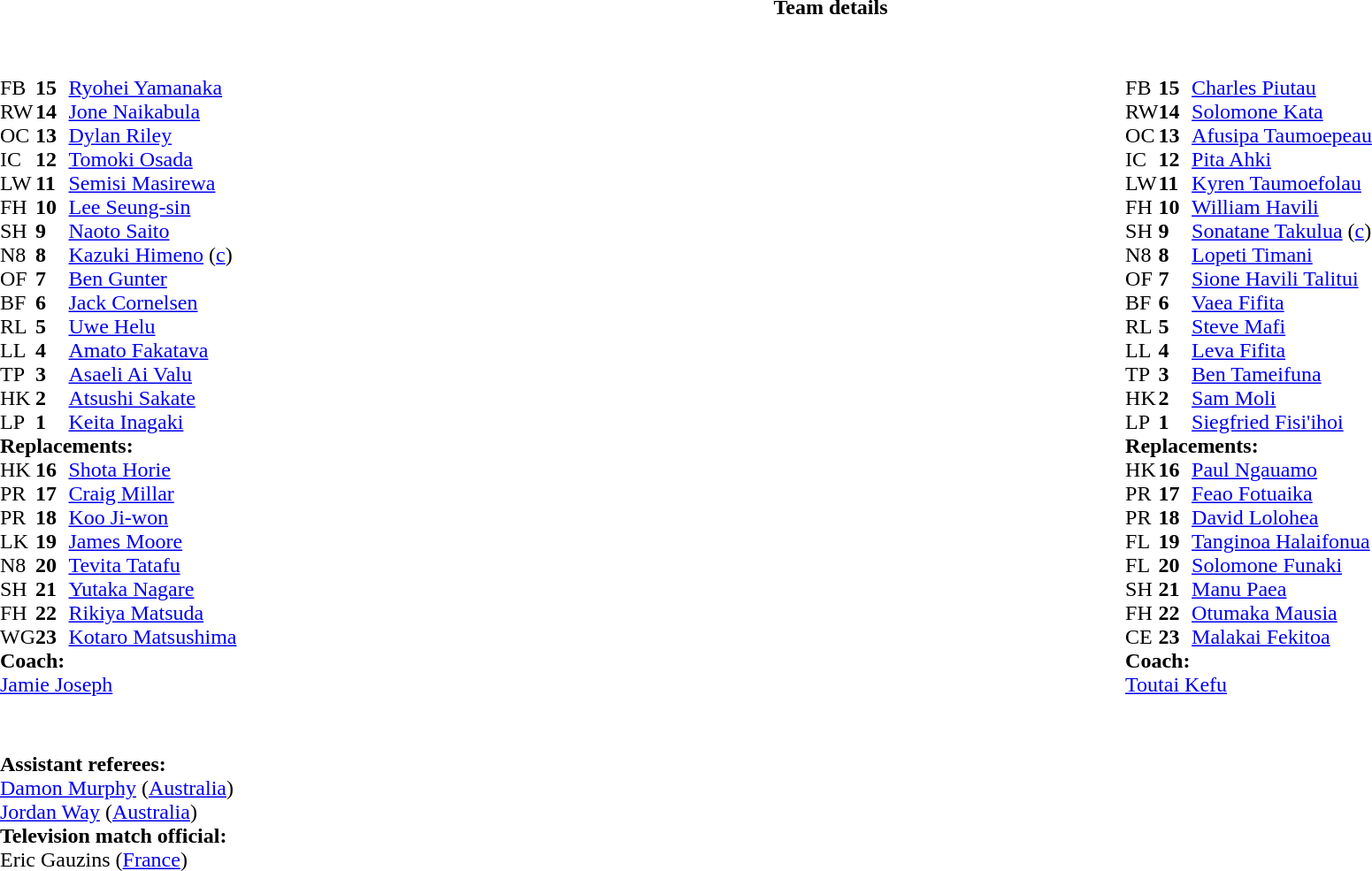<table border="0" style="width:100%;" class="collapsible collapsed">
<tr>
<th>Team details</th>
</tr>
<tr>
<td><br><table style="width:100%">
<tr>
<td style="vertical-align:top;width:50%"><br><table cellspacing="0" cellpadding="0">
<tr>
<th width="25"></th>
<th width="25"></th>
</tr>
<tr>
<td>FB</td>
<td><strong>15</strong></td>
<td><a href='#'>Ryohei Yamanaka</a></td>
<td></td>
<td></td>
</tr>
<tr>
<td>RW</td>
<td><strong>14</strong></td>
<td><a href='#'>Jone Naikabula</a></td>
</tr>
<tr>
<td>OC</td>
<td><strong>13</strong></td>
<td><a href='#'>Dylan Riley</a></td>
</tr>
<tr>
<td>IC</td>
<td><strong>12</strong></td>
<td><a href='#'>Tomoki Osada</a></td>
</tr>
<tr>
<td>LW</td>
<td><strong>11</strong></td>
<td><a href='#'>Semisi Masirewa</a></td>
</tr>
<tr>
<td>FH</td>
<td><strong>10</strong></td>
<td><a href='#'>Lee Seung-sin</a></td>
<td></td>
<td></td>
</tr>
<tr>
<td>SH</td>
<td><strong>9</strong></td>
<td><a href='#'>Naoto Saito</a></td>
<td></td>
<td></td>
</tr>
<tr>
<td>N8</td>
<td><strong>8</strong></td>
<td><a href='#'>Kazuki Himeno</a> (<a href='#'>c</a>)</td>
</tr>
<tr>
<td>OF</td>
<td><strong>7</strong></td>
<td><a href='#'>Ben Gunter</a></td>
<td></td>
<td></td>
</tr>
<tr>
<td>BF</td>
<td><strong>6</strong></td>
<td><a href='#'>Jack Cornelsen</a></td>
</tr>
<tr>
<td>RL</td>
<td><strong>5</strong></td>
<td><a href='#'>Uwe Helu</a></td>
<td></td>
<td></td>
</tr>
<tr>
<td>LL</td>
<td><strong>4</strong></td>
<td><a href='#'>Amato Fakatava</a></td>
</tr>
<tr>
<td>TP</td>
<td><strong>3</strong></td>
<td><a href='#'>Asaeli Ai Valu</a></td>
<td></td>
<td></td>
</tr>
<tr>
<td>HK</td>
<td><strong>2</strong></td>
<td><a href='#'>Atsushi Sakate</a></td>
<td></td>
<td></td>
</tr>
<tr>
<td>LP</td>
<td><strong>1</strong></td>
<td><a href='#'>Keita Inagaki</a></td>
<td></td>
<td></td>
</tr>
<tr>
<td colspan="3"><strong>Replacements:</strong></td>
</tr>
<tr>
<td>HK</td>
<td><strong>16</strong></td>
<td><a href='#'>Shota Horie</a></td>
<td></td>
<td></td>
</tr>
<tr>
<td>PR</td>
<td><strong>17</strong></td>
<td><a href='#'>Craig Millar</a></td>
<td></td>
<td></td>
</tr>
<tr>
<td>PR</td>
<td><strong>18</strong></td>
<td><a href='#'>Koo Ji-won</a></td>
<td></td>
<td></td>
</tr>
<tr>
<td>LK</td>
<td><strong>19</strong></td>
<td><a href='#'>James Moore</a></td>
<td></td>
<td></td>
</tr>
<tr>
<td>N8</td>
<td><strong>20</strong></td>
<td><a href='#'>Tevita Tatafu</a></td>
<td></td>
<td></td>
</tr>
<tr>
<td>SH</td>
<td><strong>21</strong></td>
<td><a href='#'>Yutaka Nagare</a></td>
<td></td>
<td></td>
</tr>
<tr>
<td>FH</td>
<td><strong>22</strong></td>
<td><a href='#'>Rikiya Matsuda</a></td>
<td></td>
<td></td>
</tr>
<tr>
<td>WG</td>
<td><strong>23</strong></td>
<td><a href='#'>Kotaro Matsushima</a></td>
<td></td>
<td></td>
</tr>
<tr>
<td colspan="3"><strong>Coach:</strong></td>
</tr>
<tr>
<td colspan="4"> <a href='#'>Jamie Joseph</a></td>
</tr>
</table>
</td>
<td valign=top></td>
<td style="vertical-align:top;width:50%"><br><table cellspacing="0" cellpadding="0" style="margin:auto">
<tr>
<th width="25"></th>
<th width="25"></th>
</tr>
<tr>
<td>FB</td>
<td><strong>15</strong></td>
<td><a href='#'>Charles Piutau</a></td>
</tr>
<tr>
<td>RW</td>
<td><strong>14</strong></td>
<td><a href='#'>Solomone Kata</a></td>
</tr>
<tr>
<td>OC</td>
<td><strong>13</strong></td>
<td><a href='#'>Afusipa Taumoepeau</a></td>
</tr>
<tr>
<td>IC</td>
<td><strong>12</strong></td>
<td><a href='#'>Pita Ahki</a></td>
</tr>
<tr>
<td>LW</td>
<td><strong>11</strong></td>
<td><a href='#'>Kyren Taumoefolau</a></td>
<td></td>
<td></td>
</tr>
<tr>
<td>FH</td>
<td><strong>10</strong></td>
<td><a href='#'>William Havili</a></td>
<td></td>
<td></td>
</tr>
<tr>
<td>SH</td>
<td><strong>9</strong></td>
<td><a href='#'>Sonatane Takulua</a> (<a href='#'>c</a>)</td>
<td></td>
<td></td>
</tr>
<tr>
<td>N8</td>
<td><strong>8</strong></td>
<td><a href='#'>Lopeti Timani</a></td>
<td></td>
<td></td>
</tr>
<tr>
<td>OF</td>
<td><strong>7</strong></td>
<td><a href='#'>Sione Havili Talitui</a></td>
</tr>
<tr>
<td>BF</td>
<td><strong>6</strong></td>
<td><a href='#'>Vaea Fifita</a></td>
</tr>
<tr>
<td>RL</td>
<td><strong>5</strong></td>
<td><a href='#'>Steve Mafi</a></td>
<td></td>
<td></td>
</tr>
<tr>
<td>LL</td>
<td><strong>4</strong></td>
<td><a href='#'>Leva Fifita</a></td>
</tr>
<tr>
<td>TP</td>
<td><strong>3</strong></td>
<td><a href='#'>Ben Tameifuna</a></td>
<td></td>
<td></td>
</tr>
<tr>
<td>HK</td>
<td><strong>2</strong></td>
<td><a href='#'>Sam Moli</a></td>
<td></td>
<td></td>
</tr>
<tr>
<td>LP</td>
<td><strong>1</strong></td>
<td><a href='#'>Siegfried Fisi'ihoi</a></td>
<td></td>
<td></td>
</tr>
<tr>
<td colspan=3><strong>Replacements:</strong></td>
</tr>
<tr>
<td>HK</td>
<td><strong>16</strong></td>
<td><a href='#'>Paul Ngauamo</a></td>
<td></td>
<td></td>
</tr>
<tr>
<td>PR</td>
<td><strong>17</strong></td>
<td><a href='#'>Feao Fotuaika</a></td>
<td></td>
<td></td>
</tr>
<tr>
<td>PR</td>
<td><strong>18</strong></td>
<td><a href='#'>David Lolohea</a></td>
<td></td>
<td></td>
</tr>
<tr>
<td>FL</td>
<td><strong>19</strong></td>
<td><a href='#'>Tanginoa Halaifonua</a></td>
<td></td>
<td></td>
</tr>
<tr>
<td>FL</td>
<td><strong>20</strong></td>
<td><a href='#'>Solomone Funaki</a></td>
<td></td>
<td></td>
</tr>
<tr>
<td>SH</td>
<td><strong>21</strong></td>
<td><a href='#'>Manu Paea</a></td>
<td></td>
<td></td>
</tr>
<tr>
<td>FH</td>
<td><strong>22</strong></td>
<td><a href='#'>Otumaka Mausia</a></td>
<td></td>
<td></td>
</tr>
<tr>
<td>CE</td>
<td><strong>23</strong></td>
<td><a href='#'>Malakai Fekitoa</a></td>
<td></td>
<td></td>
</tr>
<tr>
<td colspan=3><strong>Coach:</strong></td>
</tr>
<tr>
<td colspan="4"> <a href='#'>Toutai Kefu</a></td>
</tr>
</table>
</td>
</tr>
</table>
<table style="width:100%">
<tr>
<td><br><br><strong>Assistant referees:</strong>
<br><a href='#'>Damon Murphy</a> (<a href='#'>Australia</a>)
<br><a href='#'>Jordan Way</a> (<a href='#'>Australia</a>)
<br><strong>Television match official:</strong>
<br>Eric Gauzins (<a href='#'>France</a>)</td>
</tr>
</table>
</td>
</tr>
</table>
